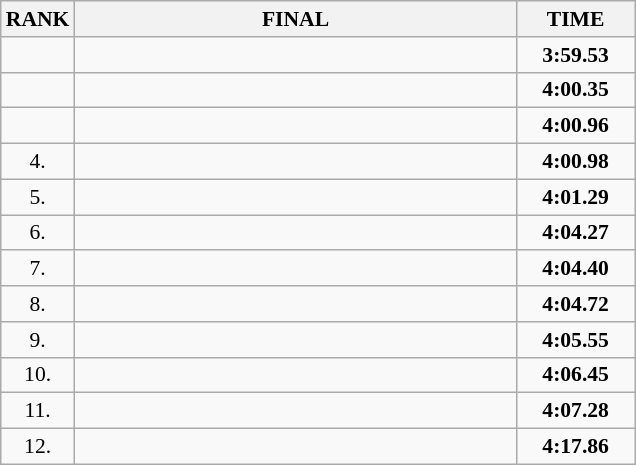<table class="wikitable" style="border-collapse: collapse; font-size: 90%;">
<tr>
<th>RANK</th>
<th style="width: 20em">FINAL</th>
<th style="width: 5em">TIME</th>
</tr>
<tr>
<td align="center"></td>
<td></td>
<td align="center"><strong>3:59.53</strong></td>
</tr>
<tr>
<td align="center"></td>
<td></td>
<td align="center"><strong>4:00.35</strong></td>
</tr>
<tr>
<td align="center"></td>
<td></td>
<td align="center"><strong>4:00.96</strong></td>
</tr>
<tr>
<td align="center">4.</td>
<td></td>
<td align="center"><strong>4:00.98</strong></td>
</tr>
<tr>
<td align="center">5.</td>
<td></td>
<td align="center"><strong>4:01.29</strong></td>
</tr>
<tr>
<td align="center">6.</td>
<td></td>
<td align="center"><strong>4:04.27</strong></td>
</tr>
<tr>
<td align="center">7.</td>
<td></td>
<td align="center"><strong>4:04.40</strong></td>
</tr>
<tr>
<td align="center">8.</td>
<td></td>
<td align="center"><strong>4:04.72</strong></td>
</tr>
<tr>
<td align="center">9.</td>
<td></td>
<td align="center"><strong>4:05.55</strong></td>
</tr>
<tr>
<td align="center">10.</td>
<td></td>
<td align="center"><strong>4:06.45</strong></td>
</tr>
<tr>
<td align="center">11.</td>
<td></td>
<td align="center"><strong>4:07.28</strong></td>
</tr>
<tr>
<td align="center">12.</td>
<td></td>
<td align="center"><strong>4:17.86</strong></td>
</tr>
</table>
